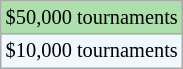<table class="wikitable" style="font-size:85%">
<tr style="background:#addfad;">
<td>$50,000 tournaments</td>
</tr>
<tr style="background:#f0f8ff;">
<td>$10,000 tournaments</td>
</tr>
</table>
